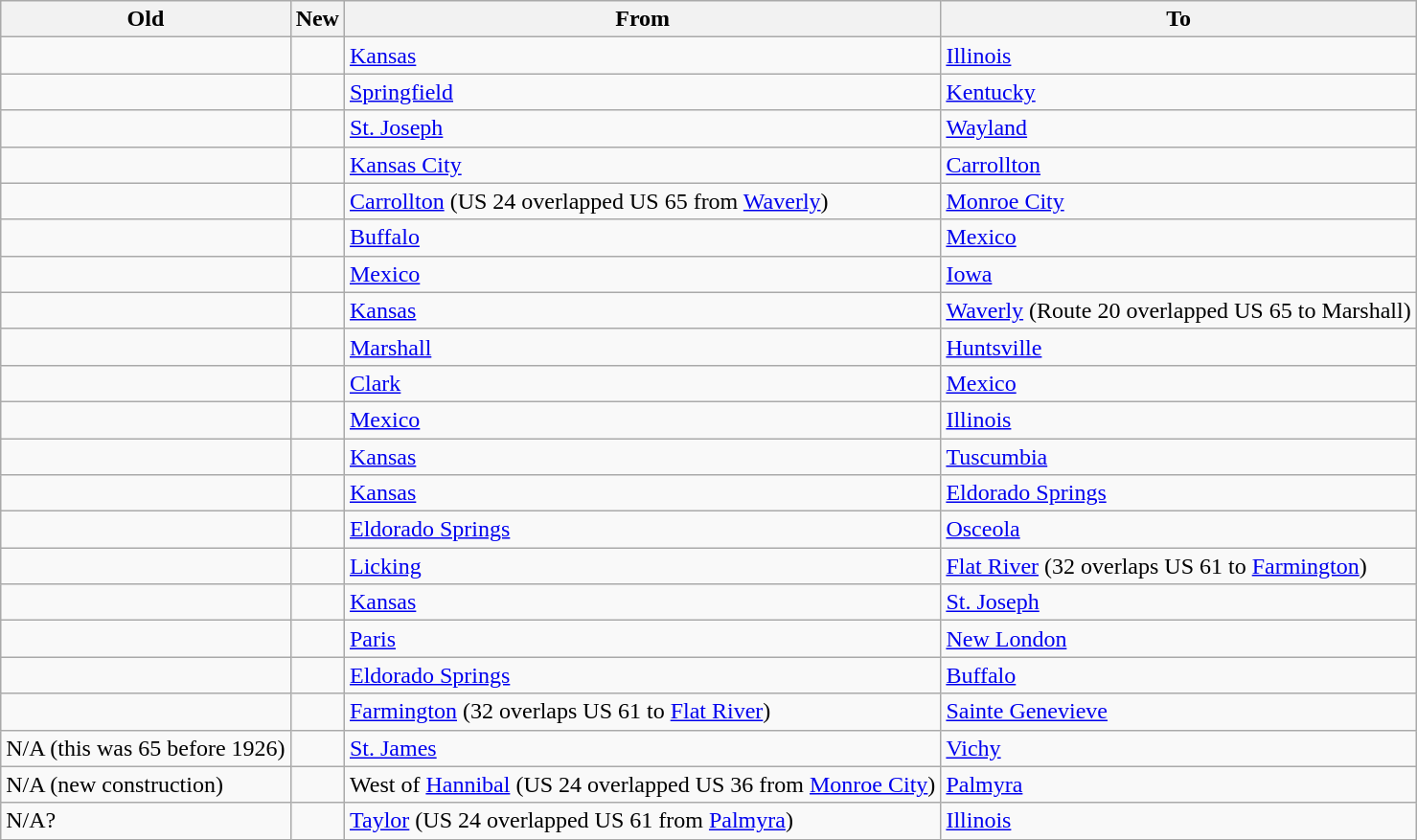<table class="wikitable sortable">
<tr>
<th>Old</th>
<th>New</th>
<th>From</th>
<th>To</th>
</tr>
<tr>
<td></td>
<td></td>
<td><a href='#'>Kansas</a></td>
<td><a href='#'>Illinois</a></td>
</tr>
<tr>
<td></td>
<td></td>
<td><a href='#'>Springfield</a></td>
<td><a href='#'>Kentucky</a></td>
</tr>
<tr>
<td></td>
<td></td>
<td><a href='#'>St. Joseph</a></td>
<td><a href='#'>Wayland</a></td>
</tr>
<tr>
<td></td>
<td></td>
<td><a href='#'>Kansas City</a></td>
<td><a href='#'>Carrollton</a></td>
</tr>
<tr>
<td></td>
<td></td>
<td><a href='#'>Carrollton</a> (US 24 overlapped US 65 from <a href='#'>Waverly</a>)</td>
<td><a href='#'>Monroe City</a></td>
</tr>
<tr>
<td></td>
<td></td>
<td><a href='#'>Buffalo</a></td>
<td><a href='#'>Mexico</a></td>
</tr>
<tr>
<td></td>
<td></td>
<td><a href='#'>Mexico</a></td>
<td><a href='#'>Iowa</a></td>
</tr>
<tr>
<td></td>
<td></td>
<td><a href='#'>Kansas</a></td>
<td><a href='#'>Waverly</a> (Route 20 overlapped US 65 to Marshall)</td>
</tr>
<tr>
<td></td>
<td></td>
<td><a href='#'>Marshall</a></td>
<td><a href='#'>Huntsville</a></td>
</tr>
<tr>
<td></td>
<td></td>
<td><a href='#'>Clark</a></td>
<td><a href='#'>Mexico</a></td>
</tr>
<tr>
<td></td>
<td></td>
<td><a href='#'>Mexico</a></td>
<td><a href='#'>Illinois</a></td>
</tr>
<tr>
<td></td>
<td></td>
<td><a href='#'>Kansas</a></td>
<td><a href='#'>Tuscumbia</a></td>
</tr>
<tr>
<td></td>
<td></td>
<td><a href='#'>Kansas</a></td>
<td><a href='#'>Eldorado Springs</a></td>
</tr>
<tr>
<td></td>
<td></td>
<td><a href='#'>Eldorado Springs</a></td>
<td><a href='#'>Osceola</a></td>
</tr>
<tr>
<td></td>
<td></td>
<td><a href='#'>Licking</a></td>
<td><a href='#'>Flat River</a> (32 overlaps US 61 to <a href='#'>Farmington</a>)</td>
</tr>
<tr>
<td></td>
<td></td>
<td><a href='#'>Kansas</a></td>
<td><a href='#'>St. Joseph</a></td>
</tr>
<tr>
<td></td>
<td></td>
<td><a href='#'>Paris</a></td>
<td><a href='#'>New London</a></td>
</tr>
<tr>
<td></td>
<td></td>
<td><a href='#'>Eldorado Springs</a></td>
<td><a href='#'>Buffalo</a></td>
</tr>
<tr>
<td></td>
<td></td>
<td><a href='#'>Farmington</a> (32 overlaps US 61 to <a href='#'>Flat River</a>)</td>
<td><a href='#'>Sainte Genevieve</a></td>
</tr>
<tr>
<td>N/A (this was 65 before 1926)</td>
<td></td>
<td><a href='#'>St. James</a></td>
<td><a href='#'>Vichy</a></td>
</tr>
<tr>
<td>N/A (new construction)</td>
<td></td>
<td>West of <a href='#'>Hannibal</a> (US 24 overlapped US 36 from <a href='#'>Monroe City</a>)</td>
<td><a href='#'>Palmyra</a></td>
</tr>
<tr>
<td>N/A?</td>
<td></td>
<td><a href='#'>Taylor</a> (US 24 overlapped US 61 from <a href='#'>Palmyra</a>)</td>
<td><a href='#'>Illinois</a></td>
</tr>
</table>
